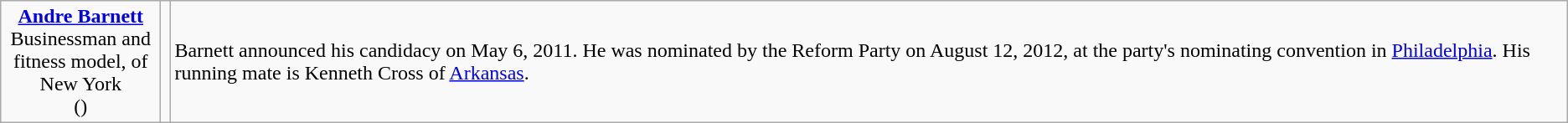<table class=wikitable>
<tr>
<td style="text-align:center; width:120px;"><strong><a href='#'>Andre Barnett</a></strong><br>Businessman and fitness model, of New York<br>()</td>
<td></td>
<td>Barnett announced his candidacy on May 6, 2011. He was nominated by the Reform Party on August 12, 2012, at the party's nominating convention in <a href='#'>Philadelphia</a>. His running mate is Kenneth Cross of <a href='#'>Arkansas</a>.</td>
</tr>
</table>
